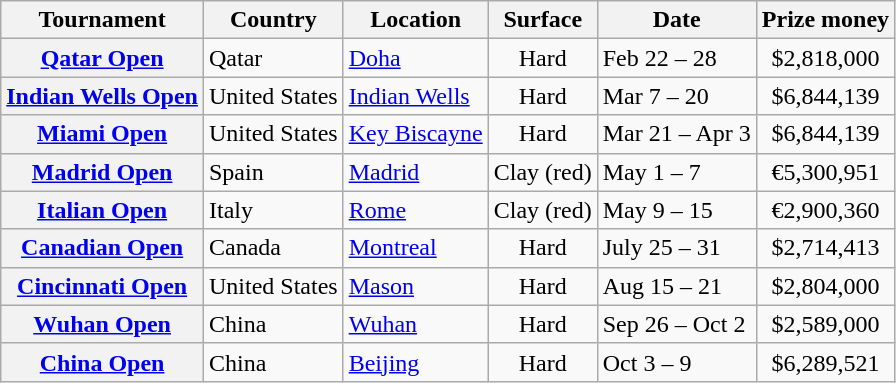<table class="wikitable plainrowheaders nowrap">
<tr>
<th scope="col">Tournament</th>
<th scope="col">Country</th>
<th scope="col">Location</th>
<th scope="col">Surface</th>
<th scope="col">Date</th>
<th scope="col">Prize money</th>
</tr>
<tr>
<th scope="row"><a href='#'>Qatar Open</a></th>
<td>Qatar</td>
<td><a href='#'>Doha</a></td>
<td align="center">Hard</td>
<td>Feb 22 – 28</td>
<td align="center">$2,818,000</td>
</tr>
<tr>
<th scope="row"><a href='#'>Indian Wells Open</a></th>
<td>United States</td>
<td><a href='#'>Indian Wells</a></td>
<td align="center">Hard</td>
<td>Mar 7 – 20</td>
<td align="center">$6,844,139</td>
</tr>
<tr>
<th scope="row"><a href='#'>Miami Open</a></th>
<td>United States</td>
<td><a href='#'>Key Biscayne</a></td>
<td align="center">Hard</td>
<td>Mar 21 – Apr 3</td>
<td align="center">$6,844,139</td>
</tr>
<tr>
<th scope="row"><a href='#'>Madrid Open</a></th>
<td>Spain</td>
<td><a href='#'>Madrid</a></td>
<td align="center">Clay (red)</td>
<td>May 1 – 7</td>
<td align="center">€5,300,951</td>
</tr>
<tr>
<th scope="row"><a href='#'>Italian Open</a></th>
<td>Italy</td>
<td><a href='#'>Rome</a></td>
<td align="center">Clay (red)</td>
<td>May 9 – 15</td>
<td align="center">€2,900,360</td>
</tr>
<tr>
<th scope="row"><a href='#'>Canadian Open</a></th>
<td>Canada</td>
<td><a href='#'>Montreal</a></td>
<td align="center">Hard</td>
<td>July 25 – 31</td>
<td align="center">$2,714,413</td>
</tr>
<tr>
<th scope="row"><a href='#'>Cincinnati Open</a></th>
<td>United States</td>
<td><a href='#'>Mason</a></td>
<td align="center">Hard</td>
<td>Aug 15 – 21</td>
<td align="center">$2,804,000</td>
</tr>
<tr>
<th scope="row"><a href='#'>Wuhan Open</a></th>
<td>China</td>
<td><a href='#'>Wuhan</a></td>
<td align="center">Hard</td>
<td>Sep 26 – Oct 2</td>
<td align="center">$2,589,000</td>
</tr>
<tr>
<th scope="row"><a href='#'>China Open</a></th>
<td>China</td>
<td><a href='#'>Beijing</a></td>
<td align="center">Hard</td>
<td>Oct 3 – 9</td>
<td align="center">$6,289,521</td>
</tr>
</table>
